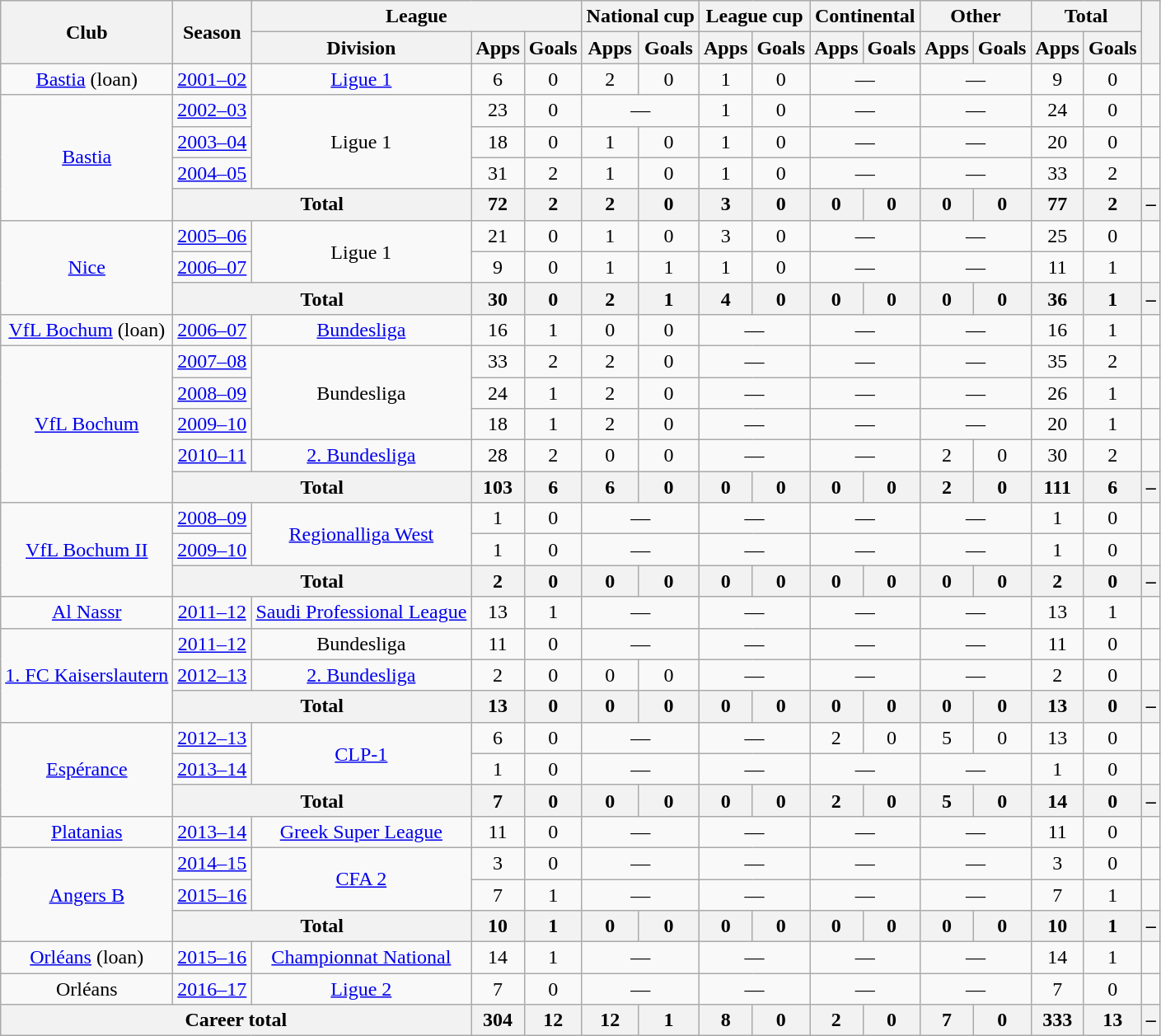<table class="wikitable" style="text-align:center">
<tr>
<th rowspan="2">Club</th>
<th rowspan="2">Season</th>
<th colspan="3">League</th>
<th colspan="2">National cup</th>
<th colspan="2">League cup</th>
<th colspan="2">Continental</th>
<th colspan="2">Other</th>
<th colspan="2">Total</th>
<th rowspan="2"></th>
</tr>
<tr>
<th>Division</th>
<th>Apps</th>
<th>Goals</th>
<th>Apps</th>
<th>Goals</th>
<th>Apps</th>
<th>Goals</th>
<th>Apps</th>
<th>Goals</th>
<th>Apps</th>
<th>Goals</th>
<th>Apps</th>
<th>Goals</th>
</tr>
<tr>
<td><a href='#'>Bastia</a> (loan)</td>
<td><a href='#'>2001–02</a></td>
<td><a href='#'>Ligue 1</a></td>
<td>6</td>
<td>0</td>
<td>2</td>
<td>0</td>
<td>1</td>
<td>0</td>
<td colspan="2">—</td>
<td colspan="2">—</td>
<td>9</td>
<td>0</td>
<td></td>
</tr>
<tr>
<td rowspan="4"><a href='#'>Bastia</a></td>
<td><a href='#'>2002–03</a></td>
<td rowspan="3">Ligue 1</td>
<td>23</td>
<td>0</td>
<td colspan="2">—</td>
<td>1</td>
<td>0</td>
<td colspan="2">—</td>
<td colspan="2">—</td>
<td>24</td>
<td>0</td>
<td></td>
</tr>
<tr>
<td><a href='#'>2003–04</a></td>
<td>18</td>
<td>0</td>
<td>1</td>
<td>0</td>
<td>1</td>
<td>0</td>
<td colspan="2">—</td>
<td colspan="2">—</td>
<td>20</td>
<td>0</td>
<td></td>
</tr>
<tr>
<td><a href='#'>2004–05</a></td>
<td>31</td>
<td>2</td>
<td>1</td>
<td>0</td>
<td>1</td>
<td>0</td>
<td colspan="2">—</td>
<td colspan="2">—</td>
<td>33</td>
<td>2</td>
<td></td>
</tr>
<tr>
<th colspan="2">Total</th>
<th>72</th>
<th>2</th>
<th>2</th>
<th>0</th>
<th>3</th>
<th>0</th>
<th>0</th>
<th>0</th>
<th>0</th>
<th>0</th>
<th>77</th>
<th>2</th>
<th>–</th>
</tr>
<tr>
<td rowspan="3"><a href='#'>Nice</a></td>
<td><a href='#'>2005–06</a></td>
<td rowspan="2">Ligue 1</td>
<td>21</td>
<td>0</td>
<td>1</td>
<td>0</td>
<td>3</td>
<td>0</td>
<td colspan="2">—</td>
<td colspan="2">—</td>
<td>25</td>
<td>0</td>
<td></td>
</tr>
<tr>
<td><a href='#'>2006–07</a></td>
<td>9</td>
<td>0</td>
<td>1</td>
<td>1</td>
<td>1</td>
<td>0</td>
<td colspan="2">—</td>
<td colspan="2">—</td>
<td>11</td>
<td>1</td>
<td></td>
</tr>
<tr>
<th colspan="2">Total</th>
<th>30</th>
<th>0</th>
<th>2</th>
<th>1</th>
<th>4</th>
<th>0</th>
<th>0</th>
<th>0</th>
<th>0</th>
<th>0</th>
<th>36</th>
<th>1</th>
<th>–</th>
</tr>
<tr>
<td><a href='#'>VfL Bochum</a> (loan)</td>
<td><a href='#'>2006–07</a></td>
<td><a href='#'>Bundesliga</a></td>
<td>16</td>
<td>1</td>
<td>0</td>
<td>0</td>
<td colspan="2">—</td>
<td colspan="2">—</td>
<td colspan="2">—</td>
<td>16</td>
<td>1</td>
<td></td>
</tr>
<tr>
<td rowspan="5"><a href='#'>VfL Bochum</a></td>
<td><a href='#'>2007–08</a></td>
<td rowspan="3">Bundesliga</td>
<td>33</td>
<td>2</td>
<td>2</td>
<td>0</td>
<td colspan="2">—</td>
<td colspan="2">—</td>
<td colspan="2">—</td>
<td>35</td>
<td>2</td>
<td></td>
</tr>
<tr>
<td><a href='#'>2008–09</a></td>
<td>24</td>
<td>1</td>
<td>2</td>
<td>0</td>
<td colspan="2">—</td>
<td colspan="2">—</td>
<td colspan="2">—</td>
<td>26</td>
<td>1</td>
<td></td>
</tr>
<tr>
<td><a href='#'>2009–10</a></td>
<td>18</td>
<td>1</td>
<td>2</td>
<td>0</td>
<td colspan="2">—</td>
<td colspan="2">—</td>
<td colspan="2">—</td>
<td>20</td>
<td>1</td>
<td></td>
</tr>
<tr>
<td><a href='#'>2010–11</a></td>
<td><a href='#'>2. Bundesliga</a></td>
<td>28</td>
<td>2</td>
<td>0</td>
<td>0</td>
<td colspan="2">—</td>
<td colspan="2">—</td>
<td>2</td>
<td>0</td>
<td>30</td>
<td>2</td>
<td></td>
</tr>
<tr>
<th colspan="2">Total</th>
<th>103</th>
<th>6</th>
<th>6</th>
<th>0</th>
<th>0</th>
<th>0</th>
<th>0</th>
<th>0</th>
<th>2</th>
<th>0</th>
<th>111</th>
<th>6</th>
<th>–</th>
</tr>
<tr>
<td rowspan="3"><a href='#'>VfL Bochum II</a></td>
<td><a href='#'>2008–09</a></td>
<td rowspan="2"><a href='#'>Regionalliga West</a></td>
<td>1</td>
<td>0</td>
<td colspan="2">—</td>
<td colspan="2">—</td>
<td colspan="2">—</td>
<td colspan="2">—</td>
<td>1</td>
<td>0</td>
<td></td>
</tr>
<tr>
<td><a href='#'>2009–10</a></td>
<td>1</td>
<td>0</td>
<td colspan="2">—</td>
<td colspan="2">—</td>
<td colspan="2">—</td>
<td colspan="2">—</td>
<td>1</td>
<td>0</td>
<td></td>
</tr>
<tr>
<th colspan="2">Total</th>
<th>2</th>
<th>0</th>
<th>0</th>
<th>0</th>
<th>0</th>
<th>0</th>
<th>0</th>
<th>0</th>
<th>0</th>
<th>0</th>
<th>2</th>
<th>0</th>
<th>–</th>
</tr>
<tr>
<td><a href='#'>Al Nassr</a></td>
<td><a href='#'>2011–12</a></td>
<td><a href='#'>Saudi Professional League</a></td>
<td>13</td>
<td>1</td>
<td colspan="2">—</td>
<td colspan="2">—</td>
<td colspan="2">—</td>
<td colspan="2">—</td>
<td>13</td>
<td>1</td>
<td></td>
</tr>
<tr>
<td rowspan="3"><a href='#'>1. FC Kaiserslautern</a></td>
<td><a href='#'>2011–12</a></td>
<td>Bundesliga</td>
<td>11</td>
<td>0</td>
<td colspan="2">—</td>
<td colspan="2">—</td>
<td colspan="2">—</td>
<td colspan="2">—</td>
<td>11</td>
<td>0</td>
<td></td>
</tr>
<tr>
<td><a href='#'>2012–13</a></td>
<td><a href='#'>2. Bundesliga</a></td>
<td>2</td>
<td>0</td>
<td>0</td>
<td>0</td>
<td colspan="2">—</td>
<td colspan="2">—</td>
<td colspan="2">—</td>
<td>2</td>
<td>0</td>
<td></td>
</tr>
<tr>
<th colspan="2">Total</th>
<th>13</th>
<th>0</th>
<th>0</th>
<th>0</th>
<th>0</th>
<th>0</th>
<th>0</th>
<th>0</th>
<th>0</th>
<th>0</th>
<th>13</th>
<th>0</th>
<th>–</th>
</tr>
<tr>
<td rowspan="3"><a href='#'>Espérance</a></td>
<td><a href='#'>2012–13</a></td>
<td rowspan="2"><a href='#'>CLP-1</a></td>
<td>6</td>
<td>0</td>
<td colspan="2">—</td>
<td colspan="2">—</td>
<td>2</td>
<td>0</td>
<td>5</td>
<td>0</td>
<td>13</td>
<td>0</td>
<td></td>
</tr>
<tr>
<td><a href='#'>2013–14</a></td>
<td>1</td>
<td>0</td>
<td colspan="2">—</td>
<td colspan="2">—</td>
<td colspan="2">—</td>
<td colspan="2">—</td>
<td>1</td>
<td>0</td>
<td></td>
</tr>
<tr>
<th colspan="2">Total</th>
<th>7</th>
<th>0</th>
<th>0</th>
<th>0</th>
<th>0</th>
<th>0</th>
<th>2</th>
<th>0</th>
<th>5</th>
<th>0</th>
<th>14</th>
<th>0</th>
<th>–</th>
</tr>
<tr>
<td><a href='#'>Platanias</a></td>
<td><a href='#'>2013–14</a></td>
<td><a href='#'>Greek Super League</a></td>
<td>11</td>
<td>0</td>
<td colspan="2">—</td>
<td colspan="2">—</td>
<td colspan="2">—</td>
<td colspan="2">—</td>
<td>11</td>
<td>0</td>
<td></td>
</tr>
<tr>
<td rowspan="3"><a href='#'>Angers B</a></td>
<td><a href='#'>2014–15</a></td>
<td rowspan="2"><a href='#'>CFA 2</a></td>
<td>3</td>
<td>0</td>
<td colspan="2">—</td>
<td colspan="2">—</td>
<td colspan="2">—</td>
<td colspan="2">—</td>
<td>3</td>
<td>0</td>
<td></td>
</tr>
<tr>
<td><a href='#'>2015–16</a></td>
<td>7</td>
<td>1</td>
<td colspan="2">—</td>
<td colspan="2">—</td>
<td colspan="2">—</td>
<td colspan="2">—</td>
<td>7</td>
<td>1</td>
<td></td>
</tr>
<tr>
<th colspan="2">Total</th>
<th>10</th>
<th>1</th>
<th>0</th>
<th>0</th>
<th>0</th>
<th>0</th>
<th>0</th>
<th>0</th>
<th>0</th>
<th>0</th>
<th>10</th>
<th>1</th>
<th>–</th>
</tr>
<tr>
<td><a href='#'>Orléans</a> (loan)</td>
<td><a href='#'>2015–16</a></td>
<td><a href='#'>Championnat National</a></td>
<td>14</td>
<td>1</td>
<td colspan="2">—</td>
<td colspan="2">—</td>
<td colspan="2">—</td>
<td colspan="2">—</td>
<td>14</td>
<td>1</td>
<td></td>
</tr>
<tr>
<td>Orléans</td>
<td><a href='#'>2016–17</a></td>
<td><a href='#'>Ligue 2</a></td>
<td>7</td>
<td>0</td>
<td colspan="2">—</td>
<td colspan="2">—</td>
<td colspan="2">—</td>
<td colspan="2">—</td>
<td>7</td>
<td>0</td>
<td></td>
</tr>
<tr>
<th colspan="3">Career total</th>
<th>304</th>
<th>12</th>
<th>12</th>
<th>1</th>
<th>8</th>
<th>0</th>
<th>2</th>
<th>0</th>
<th>7</th>
<th>0</th>
<th>333</th>
<th>13</th>
<th>–</th>
</tr>
</table>
